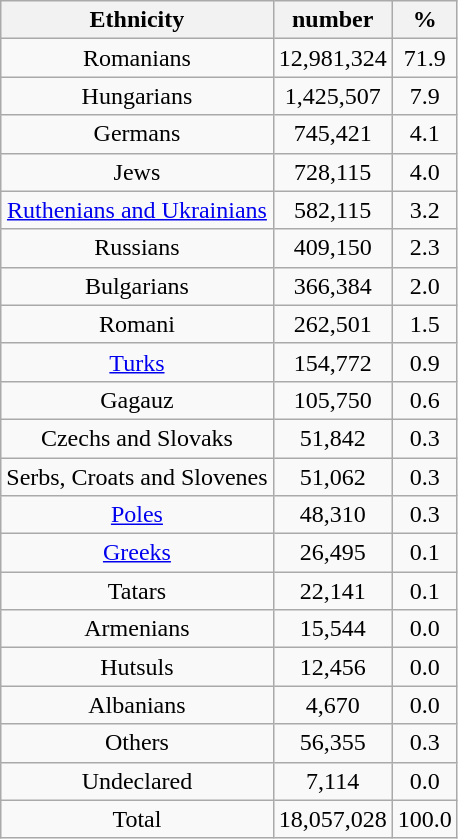<table class="wikitable" style="text-align:center; border:5">
<tr>
<th>Ethnicity</th>
<th>number</th>
<th>%</th>
</tr>
<tr>
<td>Romanians</td>
<td>12,981,324</td>
<td>71.9</td>
</tr>
<tr>
<td>Hungarians</td>
<td>1,425,507</td>
<td>7.9</td>
</tr>
<tr>
<td>Germans</td>
<td>745,421</td>
<td>4.1</td>
</tr>
<tr>
<td>Jews</td>
<td>728,115</td>
<td>4.0</td>
</tr>
<tr>
<td><a href='#'>Ruthenians and Ukrainians</a></td>
<td>582,115</td>
<td>3.2</td>
</tr>
<tr>
<td>Russians</td>
<td>409,150</td>
<td>2.3</td>
</tr>
<tr>
<td>Bulgarians</td>
<td>366,384</td>
<td>2.0</td>
</tr>
<tr>
<td>Romani</td>
<td>262,501</td>
<td>1.5</td>
</tr>
<tr>
<td><a href='#'>Turks</a></td>
<td>154,772</td>
<td>0.9</td>
</tr>
<tr>
<td>Gagauz</td>
<td>105,750</td>
<td>0.6</td>
</tr>
<tr>
<td>Czechs and Slovaks</td>
<td>51,842</td>
<td>0.3</td>
</tr>
<tr>
<td>Serbs, Croats and Slovenes</td>
<td>51,062</td>
<td>0.3</td>
</tr>
<tr>
<td><a href='#'>Poles</a></td>
<td>48,310</td>
<td>0.3</td>
</tr>
<tr>
<td><a href='#'>Greeks</a></td>
<td>26,495</td>
<td>0.1</td>
</tr>
<tr>
<td>Tatars</td>
<td>22,141</td>
<td>0.1</td>
</tr>
<tr>
<td>Armenians</td>
<td>15,544</td>
<td>0.0</td>
</tr>
<tr>
<td>Hutsuls</td>
<td>12,456</td>
<td>0.0</td>
</tr>
<tr>
<td>Albanians</td>
<td>4,670</td>
<td>0.0</td>
</tr>
<tr>
<td>Others</td>
<td>56,355</td>
<td>0.3</td>
</tr>
<tr>
<td>Undeclared</td>
<td>7,114</td>
<td>0.0</td>
</tr>
<tr>
<td>Total</td>
<td>18,057,028</td>
<td>100.0</td>
</tr>
</table>
